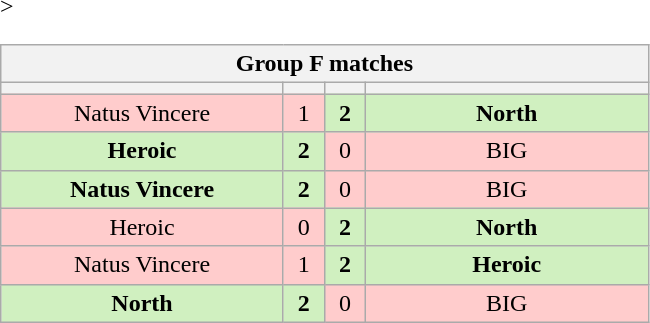<table class="wikitable" style="text-align: center">
<tr>
<th colspan=4>Group F matches</th>
</tr>
<tr <noinclude>>
<th width="181px"></th>
<th width="20px"></th>
<th width="20px"></th>
<th width="181px"></noinclude></th>
</tr>
<tr>
<td style="background: #FFCCCC;">Natus Vincere</td>
<td style="background: #FFCCCC;">1</td>
<td style="background: #D0F0C0;"><strong>2</strong></td>
<td style="background: #D0F0C0;"><strong>North</strong></td>
</tr>
<tr>
<td style="background: #D0F0C0;"><strong>Heroic</strong></td>
<td style="background: #D0F0C0;"><strong>2</strong></td>
<td style="background: #FFCCCC;">0</td>
<td style="background: #FFCCCC;">BIG</td>
</tr>
<tr>
<td style="background: #D0F0C0;"><strong>Natus Vincere</strong></td>
<td style="background: #D0F0C0;"><strong>2</strong></td>
<td style="background: #FFCCCC;">0</td>
<td style="background: #FFCCCC;">BIG</td>
</tr>
<tr>
<td style="background: #FFCCCC;">Heroic</td>
<td style="background: #FFCCCC;">0</td>
<td style="background: #D0F0C0;"><strong>2</strong></td>
<td style="background: #D0F0C0;"><strong>North</strong></td>
</tr>
<tr>
<td style="background: #FFCCCC;">Natus Vincere</td>
<td style="background: #FFCCCC;">1</td>
<td style="background: #D0F0C0;"><strong>2</strong></td>
<td style="background: #D0F0C0;"><strong>Heroic</strong></td>
</tr>
<tr>
<td style="background: #D0F0C0;"><strong>North</strong></td>
<td style="background: #D0F0C0;"><strong>2</strong></td>
<td style="background: #FFCCCC;">0</td>
<td style="background: #FFCCCC;">BIG</td>
</tr>
</table>
